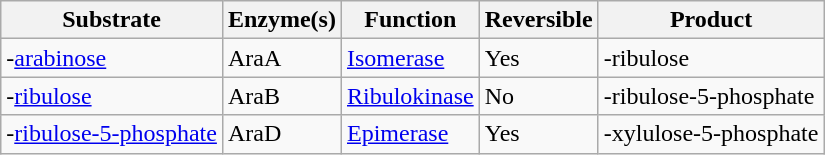<table class="wikitable">
<tr>
<th>Substrate</th>
<th>Enzyme(s)</th>
<th>Function</th>
<th>Reversible</th>
<th>Product</th>
</tr>
<tr>
<td>-<a href='#'>arabinose</a></td>
<td>AraA</td>
<td><a href='#'>Isomerase</a></td>
<td>Yes</td>
<td>-ribulose</td>
</tr>
<tr>
<td>-<a href='#'>ribulose</a></td>
<td>AraB</td>
<td><a href='#'>Ribulokinase</a></td>
<td>No</td>
<td>-ribulose-5-phosphate</td>
</tr>
<tr>
<td>-<a href='#'>ribulose-5-phosphate</a></td>
<td>AraD</td>
<td><a href='#'>Epimerase</a></td>
<td>Yes</td>
<td>-xylulose-5-phosphate</td>
</tr>
</table>
